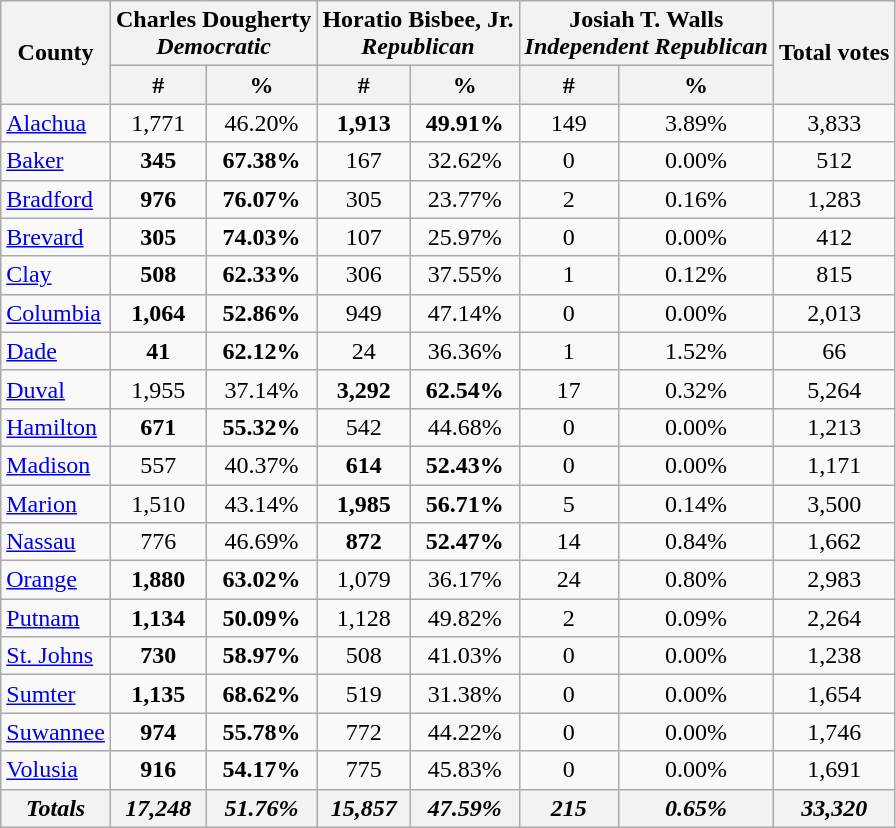<table class="wikitable sortable">
<tr>
<th rowspan="2">County</th>
<th colspan="2" style="text-align: center;" >Charles Dougherty <br><em>Democratic</em></th>
<th colspan="2" style="text-align: center;" >Horatio Bisbee, Jr. <br> <em>Republican</em></th>
<th colspan="2" style="text-align: center;" >Josiah T. Walls <br> <em>Independent Republican</em></th>
<th rowspan="2">Total votes</th>
</tr>
<tr>
<th colspan="1" style="text-align: center;" >#</th>
<th colspan="1" style="text-align: center;" >%</th>
<th colspan="1" style="text-align: center;" >#</th>
<th colspan="1" style="text-align: center;" >%</th>
<th colspan="1" style="text-align: center;" >#</th>
<th colspan="1" style="text-align: center;" >%</th>
</tr>
<tr>
<td><a href='#'>Alachua</a></td>
<td align="center">1,771</td>
<td align="center">46.20%</td>
<td align="center"><strong>1,913</strong></td>
<td align="center"><strong>49.91%</strong></td>
<td align="center">149</td>
<td align="center">3.89%</td>
<td align="center">3,833</td>
</tr>
<tr>
<td><a href='#'>Baker</a></td>
<td align="center"><strong>345</strong></td>
<td align="center"><strong>67.38%</strong></td>
<td align="center">167</td>
<td align="center">32.62%</td>
<td align="center">0</td>
<td align="center">0.00%</td>
<td align="center">512</td>
</tr>
<tr>
<td><a href='#'>Bradford</a></td>
<td align="center"><strong>976</strong></td>
<td align="center"><strong>76.07%</strong></td>
<td align="center">305</td>
<td align="center">23.77%</td>
<td align="center">2</td>
<td align="center">0.16%</td>
<td align="center">1,283</td>
</tr>
<tr>
<td><a href='#'>Brevard</a></td>
<td align="center"><strong>305</strong></td>
<td align="center"><strong>74.03%</strong></td>
<td align="center">107</td>
<td align="center">25.97%</td>
<td align="center">0</td>
<td align="center">0.00%</td>
<td align="center">412</td>
</tr>
<tr>
<td><a href='#'>Clay</a></td>
<td align="center"><strong>508</strong></td>
<td align="center"><strong>62.33%</strong></td>
<td align="center">306</td>
<td align="center">37.55%</td>
<td align="center">1</td>
<td align="center">0.12%</td>
<td align="center">815</td>
</tr>
<tr>
<td><a href='#'>Columbia</a></td>
<td align="center"><strong>1,064</strong></td>
<td align="center"><strong>52.86%</strong></td>
<td align="center">949</td>
<td align="center">47.14%</td>
<td align="center">0</td>
<td align="center">0.00%</td>
<td align="center">2,013</td>
</tr>
<tr>
<td><a href='#'>Dade</a></td>
<td align="center"><strong>41</strong></td>
<td align="center"><strong>62.12%</strong></td>
<td align="center">24</td>
<td align="center">36.36%</td>
<td align="center">1</td>
<td align="center">1.52%</td>
<td align="center">66</td>
</tr>
<tr>
<td><a href='#'>Duval</a></td>
<td align="center">1,955</td>
<td align="center">37.14%</td>
<td align="center"><strong>3,292</strong></td>
<td align="center"><strong>62.54%</strong></td>
<td align="center">17</td>
<td align="center">0.32%</td>
<td align="center">5,264</td>
</tr>
<tr>
<td><a href='#'>Hamilton</a></td>
<td align="center"><strong>671</strong></td>
<td align="center"><strong>55.32%</strong></td>
<td align="center">542</td>
<td align="center">44.68%</td>
<td align="center">0</td>
<td align="center">0.00%</td>
<td align="center">1,213</td>
</tr>
<tr>
<td><a href='#'>Madison</a></td>
<td align="center">557</td>
<td align="center">40.37%</td>
<td align="center"><strong>614</strong></td>
<td align="center"><strong>52.43%</strong></td>
<td align="center">0</td>
<td align="center">0.00%</td>
<td align="center">1,171</td>
</tr>
<tr>
<td><a href='#'>Marion</a></td>
<td align="center">1,510</td>
<td align="center">43.14%</td>
<td align="center"><strong>1,985</strong></td>
<td align="center"><strong>56.71%</strong></td>
<td align="center">5</td>
<td align="center">0.14%</td>
<td align="center">3,500</td>
</tr>
<tr>
<td><a href='#'>Nassau</a></td>
<td align="center">776</td>
<td align="center">46.69%</td>
<td align="center"><strong>872</strong></td>
<td align="center"><strong>52.47%</strong></td>
<td align="center">14</td>
<td align="center">0.84%</td>
<td align="center">1,662</td>
</tr>
<tr>
<td><a href='#'>Orange</a></td>
<td align="center"><strong>1,880</strong></td>
<td align="center"><strong>63.02%</strong></td>
<td align="center">1,079</td>
<td align="center">36.17%</td>
<td align="center">24</td>
<td align="center">0.80%</td>
<td align="center">2,983</td>
</tr>
<tr>
<td><a href='#'>Putnam</a></td>
<td align="center"><strong>1,134</strong></td>
<td align="center"><strong>50.09%</strong></td>
<td align="center">1,128</td>
<td align="center">49.82%</td>
<td align="center">2</td>
<td align="center">0.09%</td>
<td align="center">2,264</td>
</tr>
<tr>
<td><a href='#'>St. Johns</a></td>
<td align="center"><strong>730</strong></td>
<td align="center"><strong>58.97%</strong></td>
<td align="center">508</td>
<td align="center">41.03%</td>
<td align="center">0</td>
<td align="center">0.00%</td>
<td align="center">1,238</td>
</tr>
<tr>
<td><a href='#'>Sumter</a></td>
<td align="center"><strong>1,135</strong></td>
<td align="center"><strong>68.62%</strong></td>
<td align="center">519</td>
<td align="center">31.38%</td>
<td align="center">0</td>
<td align="center">0.00%</td>
<td align="center">1,654</td>
</tr>
<tr>
<td><a href='#'>Suwannee</a></td>
<td align="center"><strong>974</strong></td>
<td align="center"><strong>55.78%</strong></td>
<td align="center">772</td>
<td align="center">44.22%</td>
<td align="center">0</td>
<td align="center">0.00%</td>
<td align="center">1,746</td>
</tr>
<tr>
<td><a href='#'>Volusia</a></td>
<td align="center"><strong>916</strong></td>
<td align="center"><strong>54.17%</strong></td>
<td align="center">775</td>
<td align="center">45.83%</td>
<td align="center">0</td>
<td align="center">0.00%</td>
<td align="center">1,691</td>
</tr>
<tr>
<th><em>Totals</em></th>
<th><em>17,248</em></th>
<th><em>51.76%</em></th>
<th><em>15,857</em></th>
<th><em>47.59%</em></th>
<th><em>215</em></th>
<th><em>0.65%</em></th>
<th><em>33,320</em></th>
</tr>
</table>
